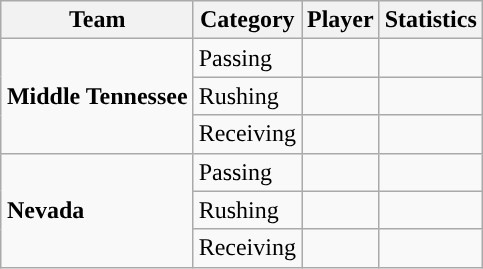<table class="wikitable" style="float: right;">
<tr>
<th>Team</th>
<th>Category</th>
<th>Player</th>
<th>Statistics</th>
</tr>
<tr>
<td rowspan=3><strong>Middle Tennessee</strong></td>
<td>Passing</td>
<td></td>
<td></td>
</tr>
<tr>
<td>Rushing</td>
<td></td>
<td></td>
</tr>
<tr>
<td>Receiving</td>
<td></td>
<td></td>
</tr>
<tr>
<td rowspan=3><strong>Nevada</strong></td>
<td>Passing</td>
<td></td>
<td></td>
</tr>
<tr>
<td>Rushing</td>
<td></td>
<td></td>
</tr>
<tr>
<td>Receiving</td>
<td></td>
<td></td>
</tr>
</table>
